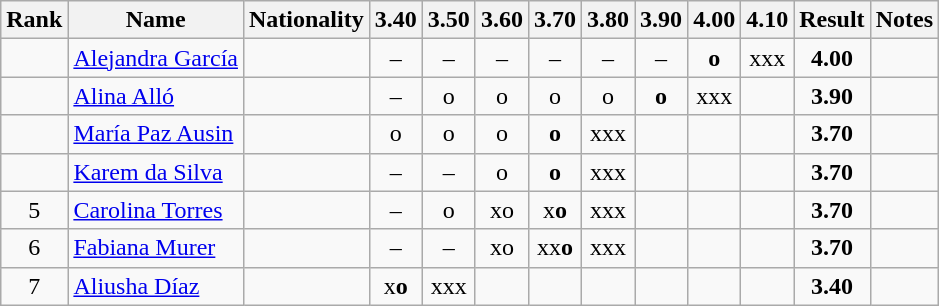<table class="wikitable sortable" style="text-align:center">
<tr>
<th>Rank</th>
<th>Name</th>
<th>Nationality</th>
<th>3.40</th>
<th>3.50</th>
<th>3.60</th>
<th>3.70</th>
<th>3.80</th>
<th>3.90</th>
<th>4.00</th>
<th>4.10</th>
<th>Result</th>
<th>Notes</th>
</tr>
<tr>
<td></td>
<td align=left><a href='#'>Alejandra García</a></td>
<td align=left></td>
<td>–</td>
<td>–</td>
<td>–</td>
<td>–</td>
<td>–</td>
<td>–</td>
<td><strong>o</strong></td>
<td>xxx</td>
<td><strong>4.00</strong></td>
<td></td>
</tr>
<tr>
<td></td>
<td align=left><a href='#'>Alina Alló</a></td>
<td align=left></td>
<td>–</td>
<td>o</td>
<td>o</td>
<td>o</td>
<td>o</td>
<td><strong>o</strong></td>
<td>xxx</td>
<td></td>
<td><strong>3.90</strong></td>
<td></td>
</tr>
<tr>
<td></td>
<td align=left><a href='#'>María Paz Ausin</a></td>
<td align=left></td>
<td>o</td>
<td>o</td>
<td>o</td>
<td><strong>o</strong></td>
<td>xxx</td>
<td></td>
<td></td>
<td></td>
<td><strong>3.70</strong></td>
<td></td>
</tr>
<tr>
<td></td>
<td align=left><a href='#'>Karem da Silva</a></td>
<td align=left></td>
<td>–</td>
<td>–</td>
<td>o</td>
<td><strong>o</strong></td>
<td>xxx</td>
<td></td>
<td></td>
<td></td>
<td><strong>3.70</strong></td>
<td></td>
</tr>
<tr>
<td>5</td>
<td align=left><a href='#'>Carolina Torres</a></td>
<td align=left></td>
<td>–</td>
<td>o</td>
<td>xo</td>
<td>x<strong>o</strong></td>
<td>xxx</td>
<td></td>
<td></td>
<td></td>
<td><strong>3.70</strong></td>
<td></td>
</tr>
<tr>
<td>6</td>
<td align=left><a href='#'>Fabiana Murer</a></td>
<td align=left></td>
<td>–</td>
<td>–</td>
<td>xo</td>
<td>xx<strong>o</strong></td>
<td>xxx</td>
<td></td>
<td></td>
<td></td>
<td><strong>3.70</strong></td>
<td></td>
</tr>
<tr>
<td>7</td>
<td align=left><a href='#'>Aliusha Díaz</a></td>
<td align=left></td>
<td>x<strong>o</strong></td>
<td>xxx</td>
<td></td>
<td></td>
<td></td>
<td></td>
<td></td>
<td></td>
<td><strong>3.40</strong></td>
<td></td>
</tr>
</table>
